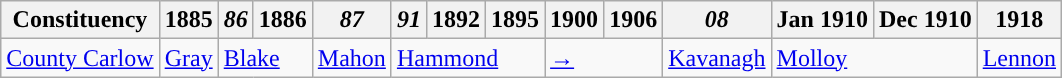<table class="wikitable">
<tr>
<th>Constituency</th>
<th>1885</th>
<th><em>86</em></th>
<th>1886</th>
<th><em>87</em></th>
<th><em>91</em></th>
<th>1892</th>
<th>1895</th>
<th>1900</th>
<th>1906</th>
<th><em>08</em></th>
<th>Jan 1910</th>
<th>Dec 1910</th>
<th>1918</th>
</tr>
<tr>
<td><a href='#'>County Carlow</a></td>
<td><a href='#'>Gray</a></td>
<td colspan="2"><a href='#'>Blake</a></td>
<td><a href='#'>Mahon</a></td>
<td colspan="3"><a href='#'>Hammond</a></td>
<td colspan="2"><a href='#'>→</a></td>
<td><a href='#'>Kavanagh</a></td>
<td colspan="2"><a href='#'>Molloy</a></td>
<td><a href='#'>Lennon</a></td>
</tr>
</table>
